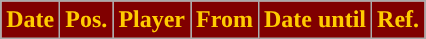<table class="wikitable plainrowheaders sortable">
<tr>
<th style="color:#FFCC00; background:#800000; ">Date</th>
<th style="color:#FFCC00; background:#800000; ">Pos.</th>
<th style="color:#FFCC00; background:#800000; ">Player</th>
<th style="color:#FFCC00; background:#800000; ">From</th>
<th style="color:#FFCC00; background:#800000; ">Date until</th>
<th style="color:#FFCC00; background:#800000; ">Ref.</th>
</tr>
</table>
